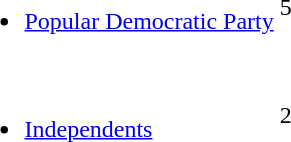<table>
<tr>
<td><br><ul><li><a href='#'>Popular Democratic Party</a></li></ul></td>
<td><div>5</div></td>
</tr>
<tr>
<td><br><ul><li><a href='#'>Independents</a></li></ul></td>
<td><div>2</div></td>
</tr>
</table>
